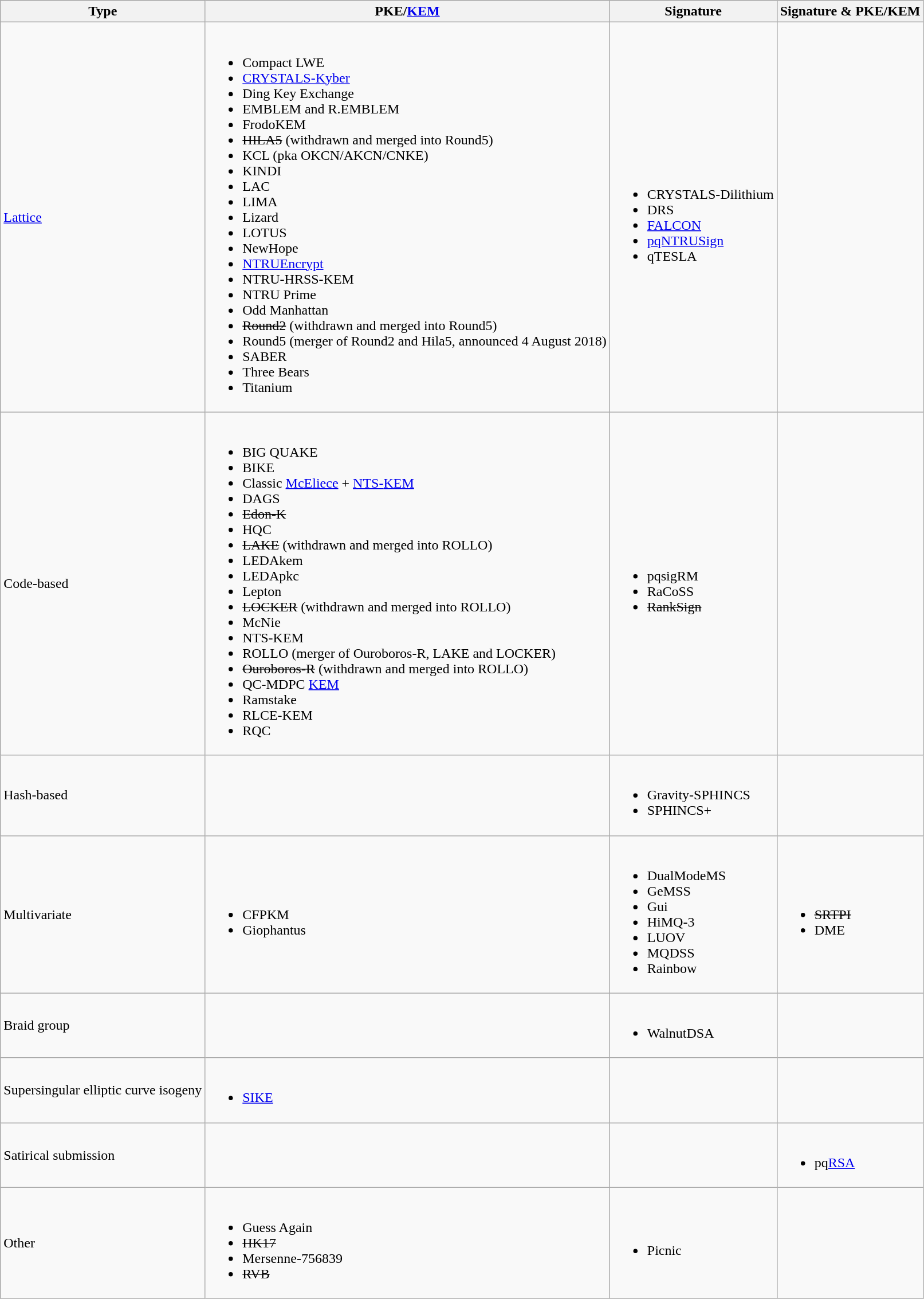<table class="wikitable">
<tr>
<th>Type</th>
<th>PKE/<a href='#'>KEM</a></th>
<th>Signature</th>
<th>Signature & PKE/KEM</th>
</tr>
<tr>
<td><a href='#'>Lattice</a></td>
<td><br><ul><li>Compact LWE</li><li><a href='#'>CRYSTALS-Kyber</a></li><li>Ding Key Exchange</li><li>EMBLEM and R.EMBLEM</li><li>FrodoKEM</li><li><s>HILA5</s> (withdrawn and merged into Round5)</li><li>KCL (pka OKCN/AKCN/CNKE)</li><li>KINDI</li><li>LAC</li><li>LIMA</li><li>Lizard</li><li>LOTUS</li><li>NewHope</li><li><a href='#'>NTRUEncrypt</a></li><li>NTRU-HRSS-KEM</li><li>NTRU Prime</li><li>Odd Manhattan</li><li><s>Round2</s> (withdrawn and merged into Round5)</li><li>Round5 (merger of Round2 and Hila5, announced 4 August 2018)</li><li>SABER</li><li>Three Bears</li><li>Titanium</li></ul></td>
<td><br><ul><li>CRYSTALS-Dilithium</li><li>DRS</li><li><a href='#'>FALCON</a></li><li><a href='#'>pqNTRUSign</a></li><li>qTESLA</li></ul></td>
<td></td>
</tr>
<tr>
<td>Code-based</td>
<td><br><ul><li>BIG QUAKE</li><li>BIKE</li><li>Classic <a href='#'>McEliece</a> + <a href='#'>NTS-</a><a href='#'>KEM</a></li><li>DAGS</li><li><s>Edon-K</s></li><li>HQC</li><li><s>LAKE</s> (withdrawn and merged into ROLLO)</li><li>LEDAkem</li><li>LEDApkc</li><li>Lepton</li><li><s>LOCKER</s> (withdrawn and merged into ROLLO)</li><li>McNie</li><li>NTS-KEM</li><li>ROLLO (merger of Ouroboros-R, LAKE and LOCKER) </li><li><s>Ouroboros-R</s> (withdrawn and merged into ROLLO)</li><li>QC-MDPC <a href='#'>KEM</a></li><li>Ramstake</li><li>RLCE-KEM</li><li>RQC</li></ul></td>
<td><br><ul><li>pqsigRM</li><li>RaCoSS</li><li><s>RankSign</s></li></ul></td>
<td></td>
</tr>
<tr>
<td>Hash-based</td>
<td></td>
<td><br><ul><li>Gravity-SPHINCS</li><li>SPHINCS+</li></ul></td>
<td></td>
</tr>
<tr>
<td>Multivariate</td>
<td><br><ul><li>CFPKM</li><li>Giophantus</li></ul></td>
<td><br><ul><li>DualModeMS</li><li>GeMSS</li><li>Gui</li><li>HiMQ-3</li><li>LUOV</li><li>MQDSS</li><li>Rainbow</li></ul></td>
<td><br><ul><li><s>SRTPI</s></li><li>DME</li></ul></td>
</tr>
<tr>
<td>Braid group</td>
<td></td>
<td><br><ul><li>WalnutDSA</li></ul></td>
<td></td>
</tr>
<tr>
<td>Supersingular elliptic curve isogeny</td>
<td><br><ul><li><a href='#'>SIKE</a></li></ul></td>
<td></td>
<td></td>
</tr>
<tr>
<td>Satirical submission</td>
<td></td>
<td></td>
<td><br><ul><li>pq<a href='#'>RSA</a></li></ul></td>
</tr>
<tr>
<td>Other</td>
<td><br><ul><li>Guess Again</li><li><s>HK17</s></li><li>Mersenne-756839</li><li><s>RVB</s></li></ul></td>
<td><br><ul><li>Picnic</li></ul></td>
<td></td>
</tr>
</table>
